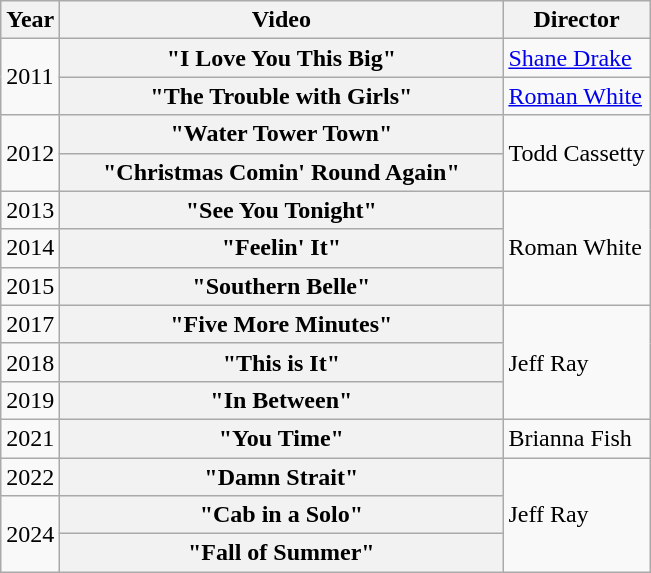<table class="wikitable plainrowheaders">
<tr>
<th>Year</th>
<th style="width:18em;">Video</th>
<th>Director</th>
</tr>
<tr>
<td rowspan="2">2011</td>
<th scope="row">"I Love You This Big"</th>
<td><a href='#'>Shane Drake</a></td>
</tr>
<tr>
<th scope="row">"The Trouble with Girls"</th>
<td><a href='#'>Roman White</a></td>
</tr>
<tr>
<td rowspan="2">2012</td>
<th scope="row">"Water Tower Town"</th>
<td rowspan="2">Todd Cassetty</td>
</tr>
<tr>
<th scope="row">"Christmas Comin' Round Again"</th>
</tr>
<tr>
<td>2013</td>
<th scope="row">"See You Tonight"</th>
<td rowspan="3">Roman White</td>
</tr>
<tr>
<td>2014</td>
<th scope="row">"Feelin' It"</th>
</tr>
<tr>
<td>2015</td>
<th scope="row">"Southern Belle"</th>
</tr>
<tr>
<td>2017</td>
<th scope="row">"Five More Minutes"</th>
<td rowspan="3">Jeff Ray</td>
</tr>
<tr>
<td>2018</td>
<th scope="row">"This is It"</th>
</tr>
<tr>
<td>2019</td>
<th scope="row">"In Between"</th>
</tr>
<tr>
<td>2021</td>
<th scope="row">"You Time"</th>
<td>Brianna Fish</td>
</tr>
<tr>
<td>2022</td>
<th scope="row">"Damn Strait"</th>
<td rowspan="3">Jeff Ray</td>
</tr>
<tr>
<td rowspan="2">2024</td>
<th scope="row">"Cab in a Solo"</th>
</tr>
<tr>
<th scope="row">"Fall of Summer"</th>
</tr>
</table>
